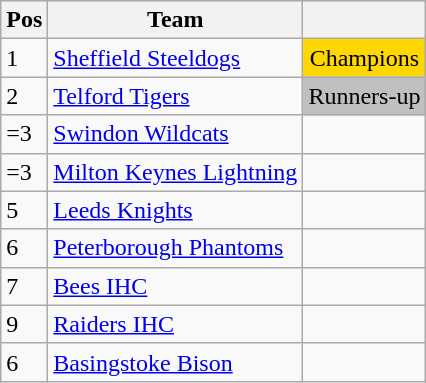<table class="wikitable">
<tr>
<th>Pos</th>
<th>Team</th>
<th></th>
</tr>
<tr>
<td>1</td>
<td><a href='#'>Sheffield Steeldogs</a></td>
<td style="background:#FFD700;" align="center">Champions</td>
</tr>
<tr>
<td>2</td>
<td><a href='#'>Telford Tigers</a></td>
<td style="background:#C0C0C0;" align="center">Runners-up</td>
</tr>
<tr>
<td>=3</td>
<td><a href='#'>Swindon Wildcats</a></td>
<td></td>
</tr>
<tr>
<td>=3</td>
<td><a href='#'>Milton Keynes Lightning</a></td>
<td></td>
</tr>
<tr>
<td>5</td>
<td><a href='#'>Leeds Knights</a></td>
<td></td>
</tr>
<tr>
<td>6</td>
<td><a href='#'>Peterborough Phantoms</a></td>
<td></td>
</tr>
<tr>
<td>7</td>
<td><a href='#'>Bees IHC</a></td>
<td></td>
</tr>
<tr>
<td>9</td>
<td><a href='#'>Raiders IHC</a></td>
<td></td>
</tr>
<tr>
<td>6</td>
<td><a href='#'>Basingstoke Bison</a></td>
<td></td>
</tr>
</table>
